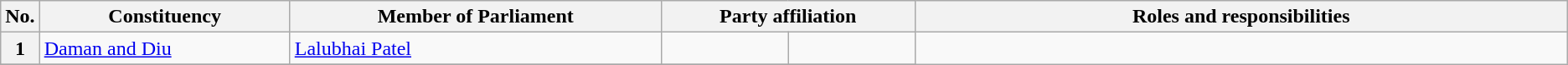<table class="wikitable">
<tr style="text-align:center;">
<th>No.</th>
<th style="width:12em">Constituency</th>
<th style="width:18em">Member of Parliament</th>
<th colspan="2" style="width:18em">Party affiliation</th>
<th style="width:32em">Roles and responsibilities</th>
</tr>
<tr>
<th>1</th>
<td><a href='#'>Daman and Diu</a></td>
<td><a href='#'>Lalubhai Patel</a></td>
<td></td>
<td></td>
</tr>
<tr>
</tr>
</table>
